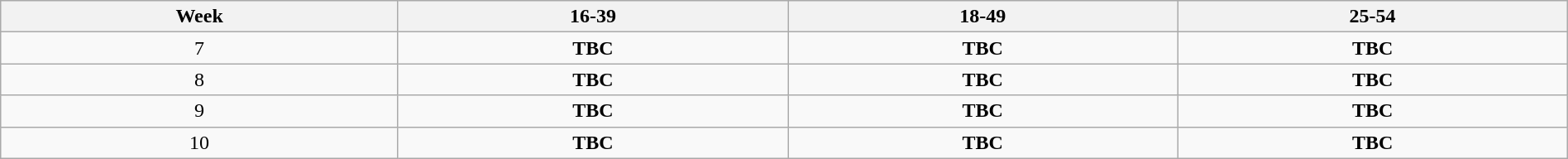<table class="wikitable" style="width:100%">
<tr>
<th>Week</th>
<th>16-39</th>
<th>18-49</th>
<th>25-54</th>
</tr>
<tr>
<td colspan="1" align=center>7</td>
<td colspan="1" align=center><strong>TBC</strong></td>
<td colspan="1" align=center><strong>TBC</strong></td>
<td colspan="1" align=center><strong>TBC</strong></td>
</tr>
<tr>
<td colspan="1" align=center>8</td>
<td colspan="1" align=center><strong>TBC</strong></td>
<td colspan="1" align=center><strong>TBC</strong></td>
<td colspan="1" align=center><strong>TBC</strong></td>
</tr>
<tr>
<td colspan="1" align=center>9</td>
<td colspan="1" align=center><strong>TBC</strong></td>
<td colspan="1" align=center><strong>TBC</strong></td>
<td colspan="1" align=center><strong>TBC</strong></td>
</tr>
<tr>
<td colspan="1" align=center>10</td>
<td colspan="1" align=center><strong>TBC</strong></td>
<td colspan="1" align=center><strong>TBC</strong></td>
<td colspan="1" align=center><strong>TBC</strong></td>
</tr>
</table>
